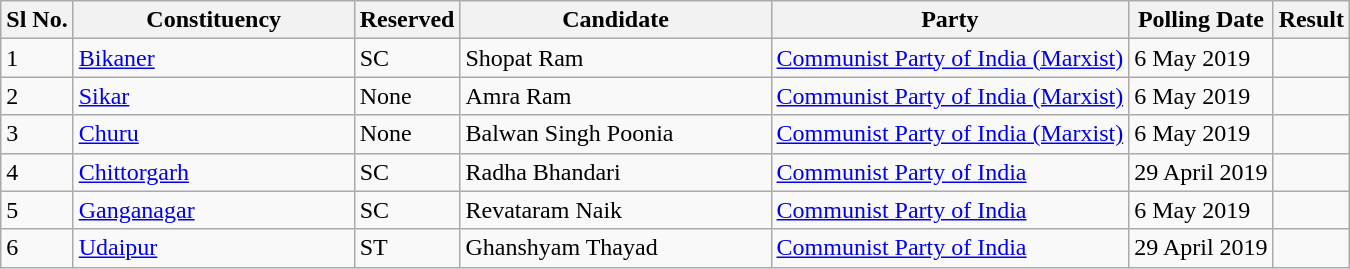<table class="wikitable sortable">
<tr>
<th>Sl No.</th>
<th style="width:180px;">Constituency</th>
<th>Reserved</th>
<th style="width:200px;">Candidate</th>
<th>Party</th>
<th>Polling Date</th>
<th>Result</th>
</tr>
<tr>
<td>1</td>
<td><a href='#'>Bikaner</a></td>
<td>SC</td>
<td>Shopat Ram</td>
<td><a href='#'>Communist Party of India (Marxist)</a></td>
<td>6 May 2019</td>
<td></td>
</tr>
<tr>
<td>2</td>
<td><a href='#'>Sikar</a></td>
<td>None</td>
<td>Amra Ram</td>
<td><a href='#'>Communist Party of India (Marxist)</a></td>
<td>6 May 2019</td>
<td></td>
</tr>
<tr>
<td>3</td>
<td><a href='#'>Churu</a></td>
<td>None</td>
<td>Balwan Singh Poonia</td>
<td><a href='#'>Communist Party of India (Marxist)</a></td>
<td>6 May 2019</td>
<td></td>
</tr>
<tr>
<td>4</td>
<td><a href='#'>Chittorgarh</a></td>
<td>SC</td>
<td>Radha Bhandari</td>
<td><a href='#'>Communist Party of India</a></td>
<td>29 April 2019</td>
<td></td>
</tr>
<tr>
<td>5</td>
<td><a href='#'>Ganganagar</a></td>
<td>SC</td>
<td>Revataram Naik</td>
<td><a href='#'>Communist Party of India</a></td>
<td>6 May 2019</td>
<td></td>
</tr>
<tr>
<td>6</td>
<td><a href='#'>Udaipur</a></td>
<td>ST</td>
<td>Ghanshyam Thayad</td>
<td><a href='#'>Communist Party of India</a></td>
<td>29 April 2019</td>
<td></td>
</tr>
</table>
